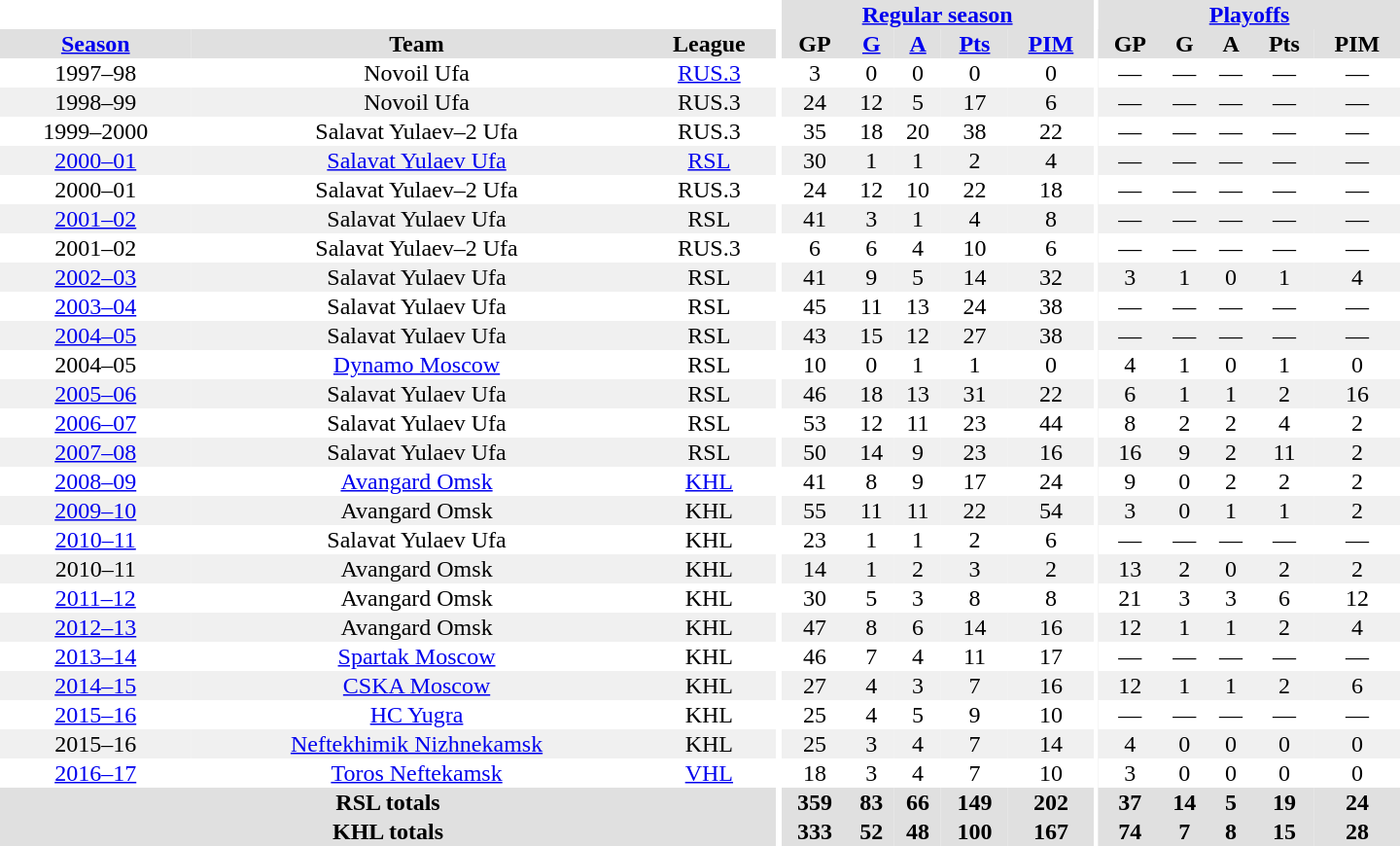<table border="0" cellpadding="1" cellspacing="0" style="text-align:center; width:60em">
<tr bgcolor="#e0e0e0">
<th colspan="3" bgcolor="#ffffff"></th>
<th rowspan="99" bgcolor="#ffffff"></th>
<th colspan="5"><a href='#'>Regular season</a></th>
<th rowspan="99" bgcolor="#ffffff"></th>
<th colspan="5"><a href='#'>Playoffs</a></th>
</tr>
<tr bgcolor="#e0e0e0">
<th><a href='#'>Season</a></th>
<th>Team</th>
<th>League</th>
<th>GP</th>
<th><a href='#'>G</a></th>
<th><a href='#'>A</a></th>
<th><a href='#'>Pts</a></th>
<th><a href='#'>PIM</a></th>
<th>GP</th>
<th>G</th>
<th>A</th>
<th>Pts</th>
<th>PIM</th>
</tr>
<tr>
<td>1997–98</td>
<td>Novoil Ufa</td>
<td><a href='#'>RUS.3</a></td>
<td>3</td>
<td>0</td>
<td>0</td>
<td>0</td>
<td>0</td>
<td>—</td>
<td>—</td>
<td>—</td>
<td>—</td>
<td>—</td>
</tr>
<tr bgcolor="#f0f0f0">
<td>1998–99</td>
<td>Novoil Ufa</td>
<td>RUS.3</td>
<td>24</td>
<td>12</td>
<td>5</td>
<td>17</td>
<td>6</td>
<td>—</td>
<td>—</td>
<td>—</td>
<td>—</td>
<td>—</td>
</tr>
<tr>
<td>1999–2000</td>
<td>Salavat Yulaev–2 Ufa</td>
<td>RUS.3</td>
<td>35</td>
<td>18</td>
<td>20</td>
<td>38</td>
<td>22</td>
<td>—</td>
<td>—</td>
<td>—</td>
<td>—</td>
<td>—</td>
</tr>
<tr bgcolor="#f0f0f0">
<td><a href='#'>2000–01</a></td>
<td><a href='#'>Salavat Yulaev Ufa</a></td>
<td><a href='#'>RSL</a></td>
<td>30</td>
<td>1</td>
<td>1</td>
<td>2</td>
<td>4</td>
<td>—</td>
<td>—</td>
<td>—</td>
<td>—</td>
<td>—</td>
</tr>
<tr>
<td>2000–01</td>
<td>Salavat Yulaev–2 Ufa</td>
<td>RUS.3</td>
<td>24</td>
<td>12</td>
<td>10</td>
<td>22</td>
<td>18</td>
<td>—</td>
<td>—</td>
<td>—</td>
<td>—</td>
<td>—</td>
</tr>
<tr bgcolor="#f0f0f0">
<td><a href='#'>2001–02</a></td>
<td>Salavat Yulaev Ufa</td>
<td>RSL</td>
<td>41</td>
<td>3</td>
<td>1</td>
<td>4</td>
<td>8</td>
<td>—</td>
<td>—</td>
<td>—</td>
<td>—</td>
<td>—</td>
</tr>
<tr>
<td>2001–02</td>
<td>Salavat Yulaev–2 Ufa</td>
<td>RUS.3</td>
<td>6</td>
<td>6</td>
<td>4</td>
<td>10</td>
<td>6</td>
<td>—</td>
<td>—</td>
<td>—</td>
<td>—</td>
<td>—</td>
</tr>
<tr bgcolor="#f0f0f0">
<td><a href='#'>2002–03</a></td>
<td>Salavat Yulaev Ufa</td>
<td>RSL</td>
<td>41</td>
<td>9</td>
<td>5</td>
<td>14</td>
<td>32</td>
<td>3</td>
<td>1</td>
<td>0</td>
<td>1</td>
<td>4</td>
</tr>
<tr>
<td><a href='#'>2003–04</a></td>
<td>Salavat Yulaev Ufa</td>
<td>RSL</td>
<td>45</td>
<td>11</td>
<td>13</td>
<td>24</td>
<td>38</td>
<td>—</td>
<td>—</td>
<td>—</td>
<td>—</td>
<td>—</td>
</tr>
<tr bgcolor="#f0f0f0">
<td><a href='#'>2004–05</a></td>
<td>Salavat Yulaev Ufa</td>
<td>RSL</td>
<td>43</td>
<td>15</td>
<td>12</td>
<td>27</td>
<td>38</td>
<td>—</td>
<td>—</td>
<td>—</td>
<td>—</td>
<td>—</td>
</tr>
<tr>
<td>2004–05</td>
<td><a href='#'>Dynamo Moscow</a></td>
<td>RSL</td>
<td>10</td>
<td>0</td>
<td>1</td>
<td>1</td>
<td>0</td>
<td>4</td>
<td>1</td>
<td>0</td>
<td>1</td>
<td>0</td>
</tr>
<tr bgcolor="#f0f0f0">
<td><a href='#'>2005–06</a></td>
<td>Salavat Yulaev Ufa</td>
<td>RSL</td>
<td>46</td>
<td>18</td>
<td>13</td>
<td>31</td>
<td>22</td>
<td>6</td>
<td>1</td>
<td>1</td>
<td>2</td>
<td>16</td>
</tr>
<tr>
<td><a href='#'>2006–07</a></td>
<td>Salavat Yulaev Ufa</td>
<td>RSL</td>
<td>53</td>
<td>12</td>
<td>11</td>
<td>23</td>
<td>44</td>
<td>8</td>
<td>2</td>
<td>2</td>
<td>4</td>
<td>2</td>
</tr>
<tr bgcolor="#f0f0f0">
<td><a href='#'>2007–08</a></td>
<td>Salavat Yulaev Ufa</td>
<td>RSL</td>
<td>50</td>
<td>14</td>
<td>9</td>
<td>23</td>
<td>16</td>
<td>16</td>
<td>9</td>
<td>2</td>
<td>11</td>
<td>2</td>
</tr>
<tr>
<td><a href='#'>2008–09</a></td>
<td><a href='#'>Avangard Omsk</a></td>
<td><a href='#'>KHL</a></td>
<td>41</td>
<td>8</td>
<td>9</td>
<td>17</td>
<td>24</td>
<td>9</td>
<td>0</td>
<td>2</td>
<td>2</td>
<td>2</td>
</tr>
<tr bgcolor="#f0f0f0">
<td><a href='#'>2009–10</a></td>
<td>Avangard Omsk</td>
<td>KHL</td>
<td>55</td>
<td>11</td>
<td>11</td>
<td>22</td>
<td>54</td>
<td>3</td>
<td>0</td>
<td>1</td>
<td>1</td>
<td>2</td>
</tr>
<tr>
<td><a href='#'>2010–11</a></td>
<td>Salavat Yulaev Ufa</td>
<td>KHL</td>
<td>23</td>
<td>1</td>
<td>1</td>
<td>2</td>
<td>6</td>
<td>—</td>
<td>—</td>
<td>—</td>
<td>—</td>
<td>—</td>
</tr>
<tr bgcolor="#f0f0f0">
<td>2010–11</td>
<td>Avangard Omsk</td>
<td>KHL</td>
<td>14</td>
<td>1</td>
<td>2</td>
<td>3</td>
<td>2</td>
<td>13</td>
<td>2</td>
<td>0</td>
<td>2</td>
<td>2</td>
</tr>
<tr>
<td><a href='#'>2011–12</a></td>
<td>Avangard Omsk</td>
<td>KHL</td>
<td>30</td>
<td>5</td>
<td>3</td>
<td>8</td>
<td>8</td>
<td>21</td>
<td>3</td>
<td>3</td>
<td>6</td>
<td>12</td>
</tr>
<tr bgcolor="#f0f0f0">
<td><a href='#'>2012–13</a></td>
<td>Avangard Omsk</td>
<td>KHL</td>
<td>47</td>
<td>8</td>
<td>6</td>
<td>14</td>
<td>16</td>
<td>12</td>
<td>1</td>
<td>1</td>
<td>2</td>
<td>4</td>
</tr>
<tr>
<td><a href='#'>2013–14</a></td>
<td><a href='#'>Spartak Moscow</a></td>
<td>KHL</td>
<td>46</td>
<td>7</td>
<td>4</td>
<td>11</td>
<td>17</td>
<td>—</td>
<td>—</td>
<td>—</td>
<td>—</td>
<td>—</td>
</tr>
<tr bgcolor="#f0f0f0">
<td><a href='#'>2014–15</a></td>
<td><a href='#'>CSKA Moscow</a></td>
<td>KHL</td>
<td>27</td>
<td>4</td>
<td>3</td>
<td>7</td>
<td>16</td>
<td>12</td>
<td>1</td>
<td>1</td>
<td>2</td>
<td>6</td>
</tr>
<tr>
<td><a href='#'>2015–16</a></td>
<td><a href='#'>HC Yugra</a></td>
<td>KHL</td>
<td>25</td>
<td>4</td>
<td>5</td>
<td>9</td>
<td>10</td>
<td>—</td>
<td>—</td>
<td>—</td>
<td>—</td>
<td>—</td>
</tr>
<tr bgcolor="#f0f0f0">
<td>2015–16</td>
<td><a href='#'>Neftekhimik Nizhnekamsk</a></td>
<td>KHL</td>
<td>25</td>
<td>3</td>
<td>4</td>
<td>7</td>
<td>14</td>
<td>4</td>
<td>0</td>
<td>0</td>
<td>0</td>
<td>0</td>
</tr>
<tr>
<td><a href='#'>2016–17</a></td>
<td><a href='#'>Toros Neftekamsk</a></td>
<td><a href='#'>VHL</a></td>
<td>18</td>
<td>3</td>
<td>4</td>
<td>7</td>
<td>10</td>
<td>3</td>
<td>0</td>
<td>0</td>
<td>0</td>
<td>0</td>
</tr>
<tr bgcolor="#e0e0e0">
<th colspan="3">RSL totals</th>
<th>359</th>
<th>83</th>
<th>66</th>
<th>149</th>
<th>202</th>
<th>37</th>
<th>14</th>
<th>5</th>
<th>19</th>
<th>24</th>
</tr>
<tr bgcolor="#e0e0e0">
<th colspan="3">KHL totals</th>
<th>333</th>
<th>52</th>
<th>48</th>
<th>100</th>
<th>167</th>
<th>74</th>
<th>7</th>
<th>8</th>
<th>15</th>
<th>28</th>
</tr>
</table>
